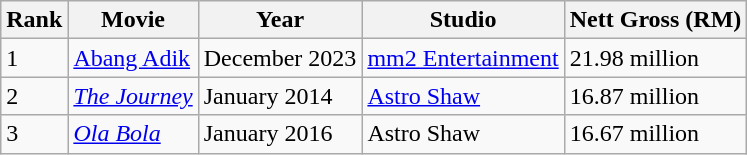<table class="wikitable" align="centre">
<tr>
<th>Rank</th>
<th>Movie</th>
<th>Year</th>
<th>Studio</th>
<th>Nett Gross (RM)</th>
</tr>
<tr>
<td>1</td>
<td><a href='#'>Abang Adik</a></td>
<td>December 2023</td>
<td><a href='#'>mm2 Entertainment</a></td>
<td>21.98 million</td>
</tr>
<tr>
<td>2</td>
<td><a href='#'><em>The Journey</em></a></td>
<td>January 2014</td>
<td><a href='#'>Astro Shaw</a></td>
<td>16.87 million</td>
</tr>
<tr>
<td>3</td>
<td><em><a href='#'>Ola Bola</a></em></td>
<td>January 2016</td>
<td>Astro Shaw</td>
<td>16.67 million</td>
</tr>
</table>
